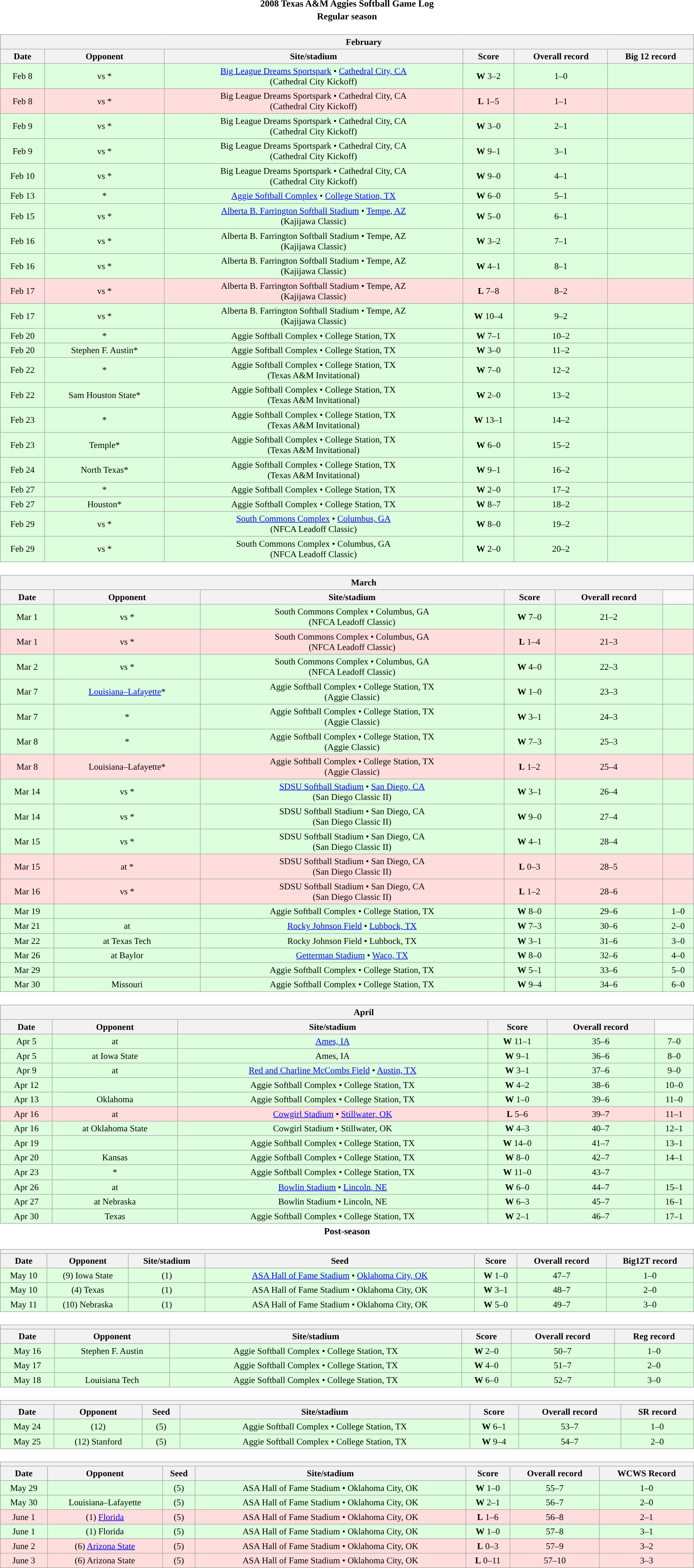<table class="toccolours" width=95% style="margin:1.5em auto; text-align:center;">
<tr>
<th colspan=2>2008 Texas A&M Aggies Softball Game Log</th>
</tr>
<tr>
<th colspan=2>Regular season</th>
</tr>
<tr valign="top">
<td><br><table class="wikitable collapsible collapsed" style="margin:auto; font-size:95%; width:100%">
<tr>
<th colspan=10 style="padding-left:4em;">February</th>
</tr>
<tr>
<th>Date</th>
<th>Opponent</th>
<th>Site/stadium</th>
<th>Score</th>
<th>Overall record</th>
<th>Big 12 record</th>
</tr>
<tr bgcolor=ddffdd>
<td>Feb 8</td>
<td>vs *</td>
<td><a href='#'>Big League Dreams Sportspark</a> • <a href='#'>Cathedral City, CA</a><br>(Cathedral City Kickoff)</td>
<td><strong>W</strong> 3–2</td>
<td>1–0</td>
<td></td>
</tr>
<tr bgcolor=ffdddd>
<td>Feb 8</td>
<td>vs *</td>
<td>Big League Dreams Sportspark • Cathedral City, CA<br>(Cathedral City Kickoff)</td>
<td><strong>L</strong> 1–5</td>
<td>1–1</td>
<td></td>
</tr>
<tr bgcolor=ddffdd>
<td>Feb 9</td>
<td>vs *</td>
<td>Big League Dreams Sportspark • Cathedral City, CA<br>(Cathedral City Kickoff)</td>
<td><strong>W</strong> 3–0</td>
<td>2–1</td>
<td></td>
</tr>
<tr bgcolor=ddffdd>
<td>Feb 9</td>
<td>vs *</td>
<td>Big League Dreams Sportspark • Cathedral City, CA<br>(Cathedral City Kickoff)</td>
<td><strong>W</strong> 9–1</td>
<td>3–1</td>
<td></td>
</tr>
<tr bgcolor=ddffdd>
<td>Feb 10</td>
<td>vs *</td>
<td>Big League Dreams Sportspark • Cathedral City, CA<br>(Cathedral City Kickoff)</td>
<td><strong>W</strong> 9–0</td>
<td>4–1</td>
<td></td>
</tr>
<tr bgcolor=ddffdd>
<td>Feb 13</td>
<td>*</td>
<td><a href='#'>Aggie Softball Complex</a> • <a href='#'>College Station, TX</a></td>
<td><strong>W</strong> 6–0</td>
<td>5–1</td>
<td></td>
</tr>
<tr bgcolor=ddffdd>
<td>Feb 15</td>
<td>vs *</td>
<td><a href='#'>Alberta B. Farrington Softball Stadium</a> • <a href='#'>Tempe, AZ</a><br>(Kajijawa Classic)</td>
<td><strong>W</strong> 5–0</td>
<td>6–1</td>
<td></td>
</tr>
<tr bgcolor=ddffdd>
<td>Feb 16</td>
<td>vs *</td>
<td>Alberta B. Farrington Softball Stadium • Tempe, AZ<br>(Kajijawa Classic)</td>
<td><strong>W</strong> 3–2</td>
<td>7–1</td>
<td></td>
</tr>
<tr bgcolor=ddffdd>
<td>Feb 16</td>
<td>vs *</td>
<td>Alberta B. Farrington Softball Stadium • Tempe, AZ<br>(Kajijawa Classic)</td>
<td><strong>W</strong> 4–1</td>
<td>8–1</td>
<td></td>
</tr>
<tr bgcolor=ffdddd>
<td>Feb 17</td>
<td>vs *</td>
<td>Alberta B. Farrington Softball Stadium • Tempe, AZ<br>(Kajijawa Classic)</td>
<td><strong>L</strong> 7–8</td>
<td>8–2</td>
<td></td>
</tr>
<tr bgcolor=ddffdd>
<td>Feb 17</td>
<td>vs *</td>
<td>Alberta B. Farrington Softball Stadium • Tempe, AZ<br>(Kajijawa Classic)</td>
<td><strong>W</strong> 10–4</td>
<td>9–2</td>
<td></td>
</tr>
<tr bgcolor=ddffdd>
<td>Feb 20</td>
<td>*</td>
<td>Aggie Softball Complex • College Station, TX</td>
<td><strong>W</strong> 7–1</td>
<td>10–2</td>
<td></td>
</tr>
<tr bgcolor=ddffdd>
<td>Feb 20</td>
<td>Stephen F. Austin*</td>
<td>Aggie Softball Complex • College Station, TX</td>
<td><strong>W</strong> 3–0</td>
<td>11–2</td>
<td></td>
</tr>
<tr bgcolor=ddffdd>
<td>Feb 22</td>
<td>*</td>
<td>Aggie Softball Complex • College Station, TX<br>(Texas A&M Invitational)</td>
<td><strong>W</strong> 7–0</td>
<td>12–2</td>
<td></td>
</tr>
<tr bgcolor=ddffdd>
<td>Feb 22</td>
<td>Sam Houston State*</td>
<td>Aggie Softball Complex • College Station, TX<br>(Texas A&M Invitational)</td>
<td><strong>W</strong> 2–0</td>
<td>13–2</td>
<td></td>
</tr>
<tr bgcolor=ddffdd>
<td>Feb 23</td>
<td>*</td>
<td>Aggie Softball Complex • College Station, TX<br>(Texas A&M Invitational)</td>
<td><strong>W</strong> 13–1</td>
<td>14–2</td>
<td></td>
</tr>
<tr bgcolor=ddffdd>
<td>Feb 23</td>
<td>Temple*</td>
<td>Aggie Softball Complex • College Station, TX<br>(Texas A&M Invitational)</td>
<td><strong>W</strong> 6–0</td>
<td>15–2</td>
<td></td>
</tr>
<tr bgcolor=ddffdd>
<td>Feb 24</td>
<td>North Texas*</td>
<td>Aggie Softball Complex • College Station, TX<br>(Texas A&M Invitational)</td>
<td><strong>W</strong> 9–1</td>
<td>16–2</td>
<td></td>
</tr>
<tr bgcolor=ddffdd>
<td>Feb 27</td>
<td>*</td>
<td>Aggie Softball Complex • College Station, TX</td>
<td><strong>W</strong> 2–0</td>
<td>17–2</td>
<td></td>
</tr>
<tr bgcolor=ddffdd>
<td>Feb 27</td>
<td>Houston*</td>
<td>Aggie Softball Complex • College Station, TX</td>
<td><strong>W</strong> 8–7</td>
<td>18–2</td>
<td></td>
</tr>
<tr bgcolor=ddffdd>
<td>Feb 29</td>
<td>vs *</td>
<td><a href='#'>South Commons Complex</a> • <a href='#'>Columbus, GA</a><br>(NFCA Leadoff Classic)</td>
<td><strong>W</strong> 8–0</td>
<td>19–2</td>
<td></td>
</tr>
<tr bgcolor=ddffdd>
<td>Feb 29</td>
<td>vs *</td>
<td>South Commons Complex • Columbus, GA<br>(NFCA Leadoff Classic)</td>
<td><strong>W</strong> 2–0</td>
<td>20–2</td>
<td></td>
</tr>
</table>
</td>
</tr>
<tr>
<td><br><table class="wikitable collapsible collapsed" style="margin:auto; font-size:95%; width:100%">
<tr>
<th colspan=10 style="padding-left:4em;">March</th>
</tr>
<tr>
<th>Date</th>
<th>Opponent</th>
<th>Site/stadium</th>
<th>Score</th>
<th>Overall record</th>
</tr>
<tr bgcolor=ddffdd>
<td>Mar 1</td>
<td>vs *</td>
<td>South Commons Complex • Columbus, GA<br>(NFCA Leadoff Classic)</td>
<td><strong>W</strong> 7–0</td>
<td>21–2</td>
<td></td>
</tr>
<tr bgcolor=ffdddd>
<td>Mar 1</td>
<td>vs *</td>
<td>South Commons Complex • Columbus, GA<br>(NFCA Leadoff Classic)</td>
<td><strong>L</strong> 1–4</td>
<td>21–3</td>
<td></td>
</tr>
<tr bgcolor=ddffdd>
<td>Mar 2</td>
<td>vs *</td>
<td>South Commons Complex • Columbus, GA<br>(NFCA Leadoff Classic)</td>
<td><strong>W</strong> 4–0</td>
<td>22–3</td>
<td></td>
</tr>
<tr bgcolor=ddffdd>
<td>Mar 7</td>
<td><a href='#'>Louisiana–Lafayette</a>*</td>
<td>Aggie Softball Complex • College Station, TX<br>(Aggie Classic)</td>
<td><strong>W</strong> 1–0</td>
<td>23–3</td>
<td></td>
</tr>
<tr bgcolor=ddffdd>
<td>Mar 7</td>
<td>*</td>
<td>Aggie Softball Complex • College Station, TX<br>(Aggie Classic)</td>
<td><strong>W</strong> 3–1</td>
<td>24–3</td>
<td></td>
</tr>
<tr bgcolor=ddffdd>
<td>Mar 8</td>
<td>*</td>
<td>Aggie Softball Complex • College Station, TX<br>(Aggie Classic)</td>
<td><strong>W</strong> 7–3</td>
<td>25–3</td>
<td></td>
</tr>
<tr bgcolor=ffdddd>
<td>Mar 8</td>
<td>Louisiana–Lafayette*</td>
<td>Aggie Softball Complex • College Station, TX<br>(Aggie Classic)</td>
<td><strong>L</strong> 1–2</td>
<td>25–4</td>
<td></td>
</tr>
<tr bgcolor=ddffdd>
<td>Mar 14</td>
<td>vs *</td>
<td><a href='#'>SDSU Softball Stadium</a> • <a href='#'>San Diego, CA</a><br>(San Diego Classic II)</td>
<td><strong>W</strong> 3–1</td>
<td>26–4</td>
<td></td>
</tr>
<tr bgcolor=ddffdd>
<td>Mar 14</td>
<td>vs *</td>
<td>SDSU Softball Stadium • San Diego, CA<br>(San Diego Classic II)</td>
<td><strong>W</strong> 9–0</td>
<td>27–4</td>
<td></td>
</tr>
<tr bgcolor=ddffdd>
<td>Mar 15</td>
<td>vs *</td>
<td>SDSU Softball Stadium • San Diego, CA<br>(San Diego Classic II)</td>
<td><strong>W</strong> 4–1</td>
<td>28–4</td>
<td></td>
</tr>
<tr bgcolor=ffdddd>
<td>Mar 15</td>
<td>at *</td>
<td>SDSU Softball Stadium • San Diego, CA<br>(San Diego Classic II)</td>
<td><strong>L</strong> 0–3</td>
<td>28–5</td>
<td></td>
</tr>
<tr bgcolor=ffdddd>
<td>Mar 16</td>
<td>vs *</td>
<td>SDSU Softball Stadium • San Diego, CA<br>(San Diego Classic II)</td>
<td><strong>L</strong> 1–2</td>
<td>28–6</td>
<td></td>
</tr>
<tr bgcolor=ddffdd>
<td>Mar 19</td>
<td></td>
<td>Aggie Softball Complex • College Station, TX</td>
<td><strong>W</strong> 8–0</td>
<td>29–6</td>
<td>1–0</td>
</tr>
<tr bgcolor=ddffdd>
<td>Mar 21</td>
<td>at </td>
<td><a href='#'>Rocky Johnson Field</a> • <a href='#'>Lubbock, TX</a></td>
<td><strong>W</strong> 7–3</td>
<td>30–6</td>
<td>2–0</td>
</tr>
<tr bgcolor=ddffdd>
<td>Mar 22</td>
<td>at Texas Tech</td>
<td>Rocky Johnson Field • Lubbock, TX</td>
<td><strong>W</strong> 3–1</td>
<td>31–6</td>
<td>3–0</td>
</tr>
<tr bgcolor=ddffdd>
<td>Mar 26</td>
<td>at Baylor</td>
<td><a href='#'>Getterman Stadium</a> • <a href='#'>Waco, TX</a></td>
<td><strong>W</strong> 8–0</td>
<td>32–6</td>
<td>4–0</td>
</tr>
<tr bgcolor=ddffdd>
<td>Mar 29</td>
<td></td>
<td>Aggie Softball Complex • College Station, TX</td>
<td><strong>W</strong> 5–1</td>
<td>33–6</td>
<td>5–0</td>
</tr>
<tr bgcolor=ddffdd>
<td>Mar 30</td>
<td>Missouri</td>
<td>Aggie Softball Complex • College Station, TX</td>
<td><strong>W</strong> 9–4</td>
<td>34–6</td>
<td>6–0</td>
</tr>
</table>
</td>
</tr>
<tr>
<td><br><table class="wikitable collapsible collapsed" style="margin:auto; font-size:95%; width:100%">
<tr>
<th colspan=10 style="padding-left:4em;">April</th>
</tr>
<tr>
<th>Date</th>
<th>Opponent</th>
<th>Site/stadium</th>
<th>Score</th>
<th>Overall record</th>
</tr>
<tr bgcolor=ddffdd>
<td>Apr 5</td>
<td>at </td>
<td><a href='#'>Ames, IA</a></td>
<td><strong>W</strong> 11–1</td>
<td>35–6</td>
<td>7–0</td>
</tr>
<tr bgcolor=ddffdd>
<td>Apr 5</td>
<td>at Iowa State</td>
<td>Ames, IA</td>
<td><strong>W</strong> 9–1</td>
<td>36–6</td>
<td>8–0</td>
</tr>
<tr bgcolor=ddffdd>
<td>Apr 9</td>
<td>at </td>
<td><a href='#'>Red and Charline McCombs Field</a> • <a href='#'>Austin, TX</a></td>
<td><strong>W</strong> 3–1</td>
<td>37–6</td>
<td>9–0</td>
</tr>
<tr bgcolor=ddffdd>
<td>Apr 12</td>
<td></td>
<td>Aggie Softball Complex • College Station, TX</td>
<td><strong>W</strong> 4–2</td>
<td>38–6</td>
<td>10–0</td>
</tr>
<tr bgcolor=ddffdd>
<td>Apr 13</td>
<td>Oklahoma</td>
<td>Aggie Softball Complex • College Station, TX</td>
<td><strong>W</strong> 1–0</td>
<td>39–6</td>
<td>11–0</td>
</tr>
<tr bgcolor=ffdddd>
<td>Apr 16</td>
<td>at </td>
<td><a href='#'>Cowgirl Stadium</a> • <a href='#'>Stillwater, OK</a></td>
<td><strong>L</strong> 5–6</td>
<td>39–7</td>
<td>11–1</td>
</tr>
<tr bgcolor=ddffdd>
<td>Apr 16</td>
<td>at Oklahoma State</td>
<td>Cowgirl Stadium • Stillwater, OK</td>
<td><strong>W</strong> 4–3</td>
<td>40–7</td>
<td>12–1</td>
</tr>
<tr bgcolor=ddffdd>
<td>Apr 19</td>
<td></td>
<td>Aggie Softball Complex • College Station, TX</td>
<td><strong>W</strong> 14–0</td>
<td>41–7</td>
<td>13–1</td>
</tr>
<tr bgcolor=ddffdd>
<td>Apr 20</td>
<td>Kansas</td>
<td>Aggie Softball Complex • College Station, TX</td>
<td><strong>W</strong> 8–0</td>
<td>42–7</td>
<td>14–1</td>
</tr>
<tr bgcolor=ddffdd>
<td>Apr 23</td>
<td>*</td>
<td>Aggie Softball Complex • College Station, TX</td>
<td><strong>W</strong> 11–0</td>
<td>43–7</td>
<td></td>
</tr>
<tr bgcolor=ddffdd>
<td>Apr 26</td>
<td>at </td>
<td><a href='#'>Bowlin Stadium</a> • <a href='#'>Lincoln, NE</a></td>
<td><strong>W</strong> 6–0</td>
<td>44–7</td>
<td>15–1</td>
</tr>
<tr bgcolor=ddffdd>
<td>Apr 27</td>
<td>at Nebraska</td>
<td>Bowlin Stadium • Lincoln, NE</td>
<td><strong>W</strong> 6–3</td>
<td>45–7</td>
<td>16–1</td>
</tr>
<tr bgcolor=ddffdd>
<td>Apr 30</td>
<td>Texas</td>
<td>Aggie Softball Complex • College Station, TX</td>
<td><strong>W</strong> 2–1</td>
<td>46–7</td>
<td>17–1</td>
</tr>
</table>
</td>
</tr>
<tr>
<th colspan=2>Post-season</th>
</tr>
<tr>
<td><br><table class="wikitable collapsible collapsed" style="margin:auto; font-size:95%; width:100%">
<tr>
<th colspan=10 style="padding-left:4em;"></th>
</tr>
<tr>
<th>Date</th>
<th>Opponent</th>
<th>Site/stadium</th>
<th>Seed</th>
<th>Score</th>
<th>Overall record</th>
<th>Big12T record</th>
</tr>
<tr bgcolor=ddffdd>
<td>May 10</td>
<td>(9) Iowa State</td>
<td>(1)</td>
<td><a href='#'>ASA Hall of Fame Stadium</a> • <a href='#'>Oklahoma City, OK</a></td>
<td><strong>W</strong> 1–0</td>
<td>47–7</td>
<td>1–0</td>
</tr>
<tr bgcolor=ddffdd>
<td>May 10</td>
<td>(4) Texas</td>
<td>(1)</td>
<td>ASA Hall of Fame Stadium • Oklahoma City, OK</td>
<td><strong>W</strong> 3–1</td>
<td>48–7</td>
<td>2–0</td>
</tr>
<tr bgcolor=ddffdd>
<td>May 11</td>
<td>(10) Nebraska</td>
<td>(1)</td>
<td>ASA Hall of Fame Stadium • Oklahoma City, OK</td>
<td><strong>W</strong> 5–0</td>
<td>49–7</td>
<td>3–0</td>
</tr>
</table>
</td>
</tr>
<tr>
<td><br><table class="wikitable collapsible collapsed" style="margin:auto; font-size:95%; width:100%">
<tr>
<th colspan=10 style="padding-left:4em;"></th>
</tr>
<tr>
<th>Date</th>
<th>Opponent</th>
<th>Site/stadium</th>
<th>Score</th>
<th>Overall record</th>
<th>Reg record</th>
</tr>
<tr bgcolor=ddffdd>
<td>May 16</td>
<td>Stephen F. Austin</td>
<td>Aggie Softball Complex • College Station, TX</td>
<td><strong>W</strong> 2–0</td>
<td>50–7</td>
<td>1–0</td>
</tr>
<tr bgcolor=ddffdd>
<td>May 17</td>
<td></td>
<td>Aggie Softball Complex • College Station, TX</td>
<td><strong>W</strong> 4–0</td>
<td>51–7</td>
<td>2–0</td>
</tr>
<tr bgcolor=ddffdd>
<td>May 18</td>
<td>Louisiana Tech</td>
<td>Aggie Softball Complex • College Station, TX</td>
<td><strong>W</strong> 6–0</td>
<td>52–7</td>
<td>3–0</td>
</tr>
</table>
</td>
</tr>
<tr>
<td><br><table class="wikitable collapsible collapsed" style="margin:auto; font-size:95%; width:100%">
<tr>
<th colspan=10 style="padding-left:4em;"></th>
</tr>
<tr>
<th>Date</th>
<th>Opponent</th>
<th>Seed</th>
<th>Site/stadium</th>
<th>Score</th>
<th>Overall record</th>
<th>SR record</th>
</tr>
<tr bgcolor=ddffdd>
<td>May 24</td>
<td>(12) </td>
<td>(5)</td>
<td>Aggie Softball Complex • College Station, TX</td>
<td><strong>W</strong> 6–1</td>
<td>53–7</td>
<td>1–0</td>
</tr>
<tr bgcolor=ddffdd>
<td>May 25</td>
<td>(12) Stanford</td>
<td>(5)</td>
<td>Aggie Softball Complex • College Station, TX</td>
<td><strong>W</strong> 9–4</td>
<td>54–7</td>
<td>2–0</td>
</tr>
</table>
</td>
</tr>
<tr>
<td><br><table class="wikitable collapsible collapsed" style="margin:auto; font-size:95%; width:100%">
<tr>
<th colspan=10 style="padding-left:4em;"></th>
</tr>
<tr>
<th>Date</th>
<th>Opponent</th>
<th>Seed</th>
<th>Site/stadium</th>
<th>Score</th>
<th>Overall record</th>
<th>WCWS Record</th>
</tr>
<tr bgcolor=ddffdd>
<td>May 29</td>
<td></td>
<td>(5)</td>
<td>ASA Hall of Fame Stadium • Oklahoma City, OK</td>
<td><strong>W</strong> 1–0</td>
<td>55–7</td>
<td>1–0</td>
</tr>
<tr bgcolor=ddffdd>
<td>May 30</td>
<td>Louisiana–Lafayette</td>
<td>(5)</td>
<td>ASA Hall of Fame Stadium • Oklahoma City, OK</td>
<td><strong>W</strong> 2–1</td>
<td>56–7</td>
<td>2–0</td>
</tr>
<tr bgcolor=ffdddd>
<td>June 1</td>
<td>(1) <a href='#'>Florida</a></td>
<td>(5)</td>
<td>ASA Hall of Fame Stadium • Oklahoma City, OK</td>
<td><strong>L</strong> 1–6</td>
<td>56–8</td>
<td>2–1</td>
</tr>
<tr bgcolor=ddffdd>
<td>June 1</td>
<td>(1) Florida</td>
<td>(5)</td>
<td>ASA Hall of Fame Stadium • Oklahoma City, OK</td>
<td><strong>W</strong> 1–0</td>
<td>57–8</td>
<td>3–1</td>
</tr>
<tr bgcolor=ffdddd>
<td>June 2</td>
<td>(6) <a href='#'>Arizona State</a></td>
<td>(5)</td>
<td>ASA Hall of Fame Stadium • Oklahoma City, OK</td>
<td><strong>L</strong> 0–3</td>
<td>57–9</td>
<td>3–2</td>
</tr>
<tr bgcolor=ffdddd>
<td>June 3</td>
<td>(6) Arizona State</td>
<td>(5)</td>
<td>ASA Hall of Fame Stadium • Oklahoma City, OK</td>
<td><strong>L</strong> 0–11</td>
<td>57–10</td>
<td>3–3</td>
</tr>
</table>
</td>
</tr>
</table>
